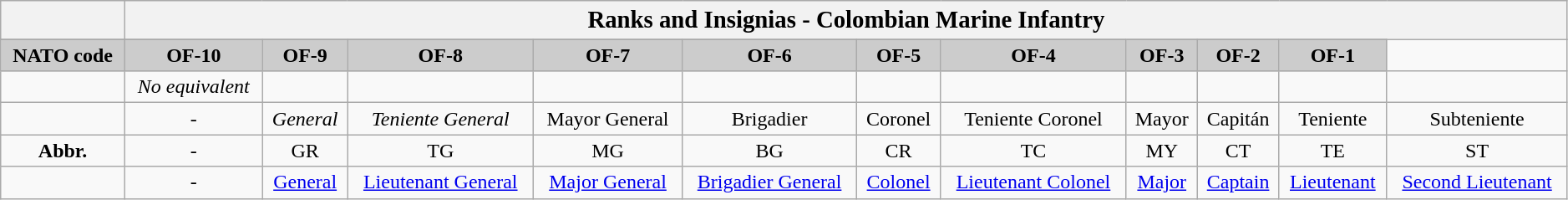<table class="wikitable collapsible" style="min-width:50%;width:99% ">
<tr>
<th></th>
<th colspan="12" style="font-weight:bold; font-size:1.2em;text-align:center; ">Ranks and Insignias - Colombian Marine Infantry</th>
</tr>
<tr>
</tr>
<tr style="background-color:#CCCCCC; font-weight:bold;" align="center">
<td style="white-space:nowrap;">NATO code </td>
<td>OF-10</td>
<td>OF-9</td>
<td>OF-8</td>
<td>OF-7</td>
<td>OF-6</td>
<td>OF-5</td>
<td>OF-4</td>
<td>OF-3</td>
<td>OF-2</td><td>OF-1</td>
</tr>
<tr align="center">
<td></td>
<td><em>No equivalent</em></td>
<td></td>
<td></td>
<td></td>
<td></td>
<td></td>
<td></td>
<td></td>
<td></td>
<td></td>
<td></td>
</tr>
<tr align="center">
<td></td>
<td>-</td>
<td><em>General</em></td>
<td><em>Teniente General</em></td>
<td>Mayor General<em></td>
<td></em>Brigadier<em></td>
<td></em>Coronel<em></td>
<td></em>Teniente Coronel<em></td>
<td></em>Mayor<em></td>
<td></em>Capitán<em></td>
<td></em>Teniente<em></td>
<td></em>Subteniente<em></td>
</tr>
<tr align="center">
<td><strong>Abbr.</strong></td>
<td>-</td>
<td>GR</td>
<td>TG</td>
<td>MG</td>
<td>BG</td>
<td>CR</td>
<td>TC</td>
<td>MY</td>
<td>CT</td>
<td>TE</td>
<td>ST</td>
</tr>
<tr align="center">
<td></td>
<td>-</td>
<td><a href='#'>General</a></td>
<td><a href='#'>Lieutenant General</a></td>
<td><a href='#'>Major General</a></td>
<td><a href='#'>Brigadier General</a></td>
<td><a href='#'>Colonel</a></td>
<td><a href='#'>Lieutenant Colonel</a></td>
<td><a href='#'>Major</a></td>
<td><a href='#'>Captain</a></td>
<td><a href='#'>Lieutenant</a></td>
<td><a href='#'>Second Lieutenant</a></td>
</tr>
</table>
